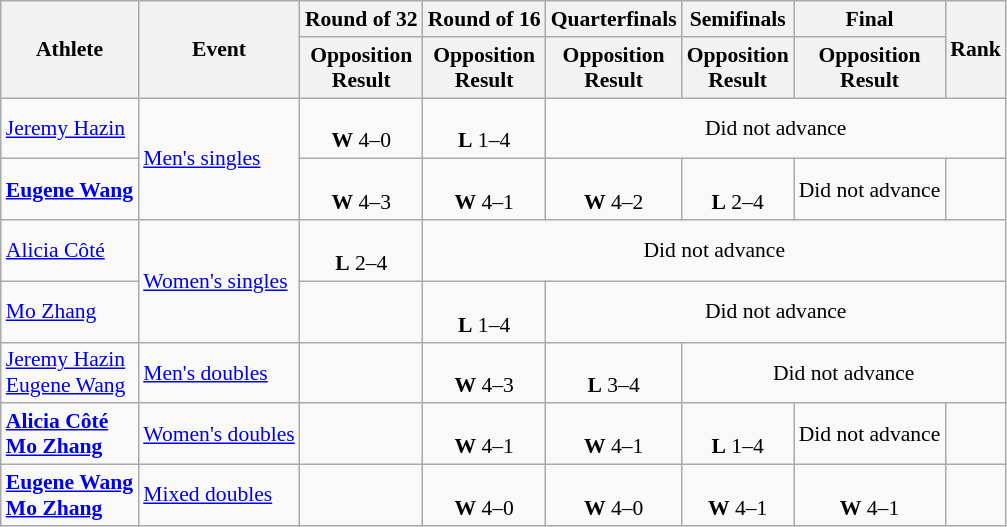<table class="wikitable" style="font-size:90%">
<tr>
<th rowspan="2">Athlete</th>
<th rowspan="2">Event</th>
<th>Round of 32</th>
<th>Round of 16</th>
<th>Quarterfinals</th>
<th>Semifinals</th>
<th>Final</th>
<th rowspan="2">Rank</th>
</tr>
<tr>
<th>Opposition<br>Result</th>
<th>Opposition<br>Result</th>
<th>Opposition<br>Result</th>
<th>Opposition<br>Result</th>
<th>Opposition<br>Result</th>
</tr>
<tr align=center>
<td align=left><a href='#'>Jeremy Hazin</a></td>
<td align=left rowspan=2><a href='#'>Men's singles</a></td>
<td><br><strong>W</strong> 4–0</td>
<td><br><strong>L</strong> 1–4</td>
<td colspan=4>Did not advance</td>
</tr>
<tr align=center>
<td align=left><strong><a href='#'>Eugene Wang</a></strong></td>
<td><br><strong>W</strong> 4–3</td>
<td><br><strong>W</strong> 4–1</td>
<td><br><strong>W</strong> 4–2</td>
<td><br><strong>L</strong> 2–4</td>
<td>Did not advance</td>
<td></td>
</tr>
<tr align=center>
<td align=left><a href='#'>Alicia Côté</a></td>
<td align=left rowspan=2><a href='#'>Women's singles</a></td>
<td><br><strong>L</strong> 2–4</td>
<td colspan=5>Did not advance</td>
</tr>
<tr align=center>
<td align=left><a href='#'>Mo Zhang</a></td>
<td></td>
<td><br><strong>L</strong> 1–4</td>
<td colspan=4>Did not advance</td>
</tr>
<tr align=center>
<td align=left><a href='#'>Jeremy Hazin</a><br><a href='#'>Eugene Wang</a></td>
<td align=left><a href='#'>Men's doubles</a></td>
<td></td>
<td><br><strong>W</strong> 4–3</td>
<td><br><strong>L</strong> 3–4</td>
<td colspan=3>Did not advance</td>
</tr>
<tr align=center>
<td align=left><strong><a href='#'>Alicia Côté</a><br><a href='#'>Mo Zhang</a></strong></td>
<td align=left><a href='#'>Women's doubles</a></td>
<td></td>
<td><br><strong>W</strong> 4–1</td>
<td><br><strong>W</strong> 4–1</td>
<td><br><strong>L</strong> 1–4</td>
<td>Did not advance</td>
<td></td>
</tr>
<tr align=center>
<td align=left><strong><a href='#'>Eugene Wang</a><br><a href='#'>Mo Zhang</a></strong></td>
<td align=left><a href='#'>Mixed doubles</a></td>
<td></td>
<td><br><strong>W</strong> 4–0</td>
<td><br><strong>W</strong> 4–0</td>
<td><br><strong>W</strong> 4–1</td>
<td><br><strong>W</strong> 4–1</td>
<td></td>
</tr>
</table>
